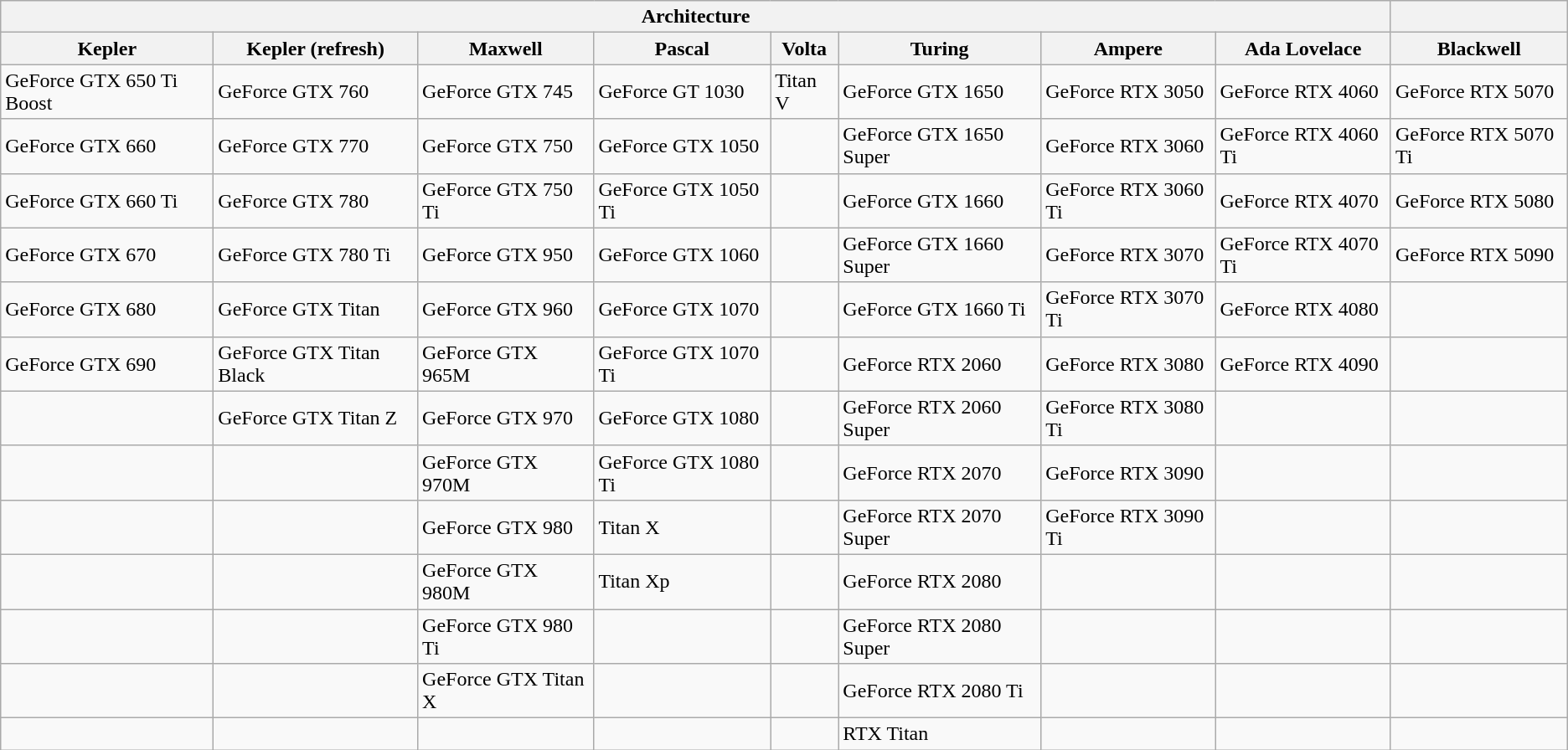<table class="wikitable mw-collapsible">
<tr>
<th colspan="8">Architecture</th>
<th></th>
</tr>
<tr>
<th>Kepler</th>
<th>Kepler (refresh)</th>
<th>Maxwell</th>
<th>Pascal</th>
<th>Volta</th>
<th>Turing</th>
<th>Ampere</th>
<th>Ada Lovelace</th>
<th>Blackwell</th>
</tr>
<tr>
<td>GeForce GTX 650 Ti Boost</td>
<td>GeForce GTX 760</td>
<td>GeForce GTX 745</td>
<td>GeForce GT 1030</td>
<td>Titan V</td>
<td>GeForce GTX 1650</td>
<td>GeForce RTX 3050</td>
<td>GeForce RTX 4060</td>
<td>GeForce RTX 5070</td>
</tr>
<tr>
<td>GeForce GTX 660</td>
<td>GeForce GTX 770</td>
<td>GeForce GTX 750</td>
<td>GeForce GTX 1050</td>
<td></td>
<td>GeForce GTX 1650 Super</td>
<td>GeForce RTX 3060</td>
<td>GeForce RTX 4060 Ti</td>
<td>GeForce RTX 5070 Ti</td>
</tr>
<tr>
<td>GeForce GTX 660 Ti</td>
<td>GeForce GTX 780</td>
<td>GeForce GTX 750 Ti</td>
<td>GeForce GTX 1050 Ti</td>
<td></td>
<td>GeForce GTX 1660</td>
<td>GeForce RTX 3060 Ti</td>
<td>GeForce RTX 4070</td>
<td>GeForce RTX 5080</td>
</tr>
<tr>
<td>GeForce GTX 670</td>
<td>GeForce GTX 780 Ti</td>
<td>GeForce GTX 950</td>
<td>GeForce GTX 1060</td>
<td></td>
<td>GeForce GTX 1660 Super</td>
<td>GeForce RTX 3070</td>
<td>GeForce RTX 4070 Ti</td>
<td>GeForce RTX 5090</td>
</tr>
<tr>
<td>GeForce GTX 680</td>
<td>GeForce GTX Titan</td>
<td>GeForce GTX 960</td>
<td>GeForce GTX 1070</td>
<td></td>
<td>GeForce GTX 1660 Ti</td>
<td>GeForce RTX 3070 Ti</td>
<td>GeForce RTX 4080</td>
<td></td>
</tr>
<tr>
<td>GeForce GTX 690</td>
<td>GeForce GTX Titan Black</td>
<td>GeForce GTX 965M</td>
<td>GeForce GTX 1070 Ti</td>
<td></td>
<td>GeForce RTX 2060</td>
<td>GeForce RTX 3080</td>
<td>GeForce RTX 4090</td>
<td></td>
</tr>
<tr>
<td></td>
<td>GeForce GTX Titan Z</td>
<td>GeForce GTX 970</td>
<td>GeForce GTX 1080</td>
<td></td>
<td>GeForce RTX 2060 Super</td>
<td>GeForce RTX 3080 Ti</td>
<td></td>
<td></td>
</tr>
<tr>
<td></td>
<td></td>
<td>GeForce GTX 970M</td>
<td>GeForce GTX 1080 Ti</td>
<td></td>
<td>GeForce RTX 2070</td>
<td>GeForce RTX 3090</td>
<td></td>
<td></td>
</tr>
<tr>
<td></td>
<td></td>
<td>GeForce GTX 980</td>
<td>Titan X</td>
<td></td>
<td>GeForce RTX 2070 Super</td>
<td>GeForce RTX 3090 Ti</td>
<td></td>
<td></td>
</tr>
<tr>
<td></td>
<td></td>
<td>GeForce GTX 980M</td>
<td>Titan Xp</td>
<td></td>
<td>GeForce RTX 2080</td>
<td></td>
<td></td>
<td></td>
</tr>
<tr>
<td></td>
<td></td>
<td>GeForce GTX 980 Ti</td>
<td></td>
<td></td>
<td>GeForce RTX 2080 Super</td>
<td></td>
<td></td>
<td></td>
</tr>
<tr>
<td></td>
<td></td>
<td>GeForce GTX Titan X</td>
<td></td>
<td></td>
<td>GeForce RTX 2080 Ti</td>
<td></td>
<td></td>
<td></td>
</tr>
<tr>
<td></td>
<td></td>
<td></td>
<td></td>
<td></td>
<td>RTX Titan</td>
<td></td>
<td></td>
<td></td>
</tr>
</table>
